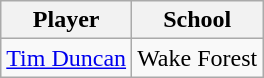<table class="wikitable sortable">
<tr>
<th>Player</th>
<th>School</th>
</tr>
<tr>
<td><a href='#'>Tim Duncan</a></td>
<td>Wake Forest</td>
</tr>
</table>
